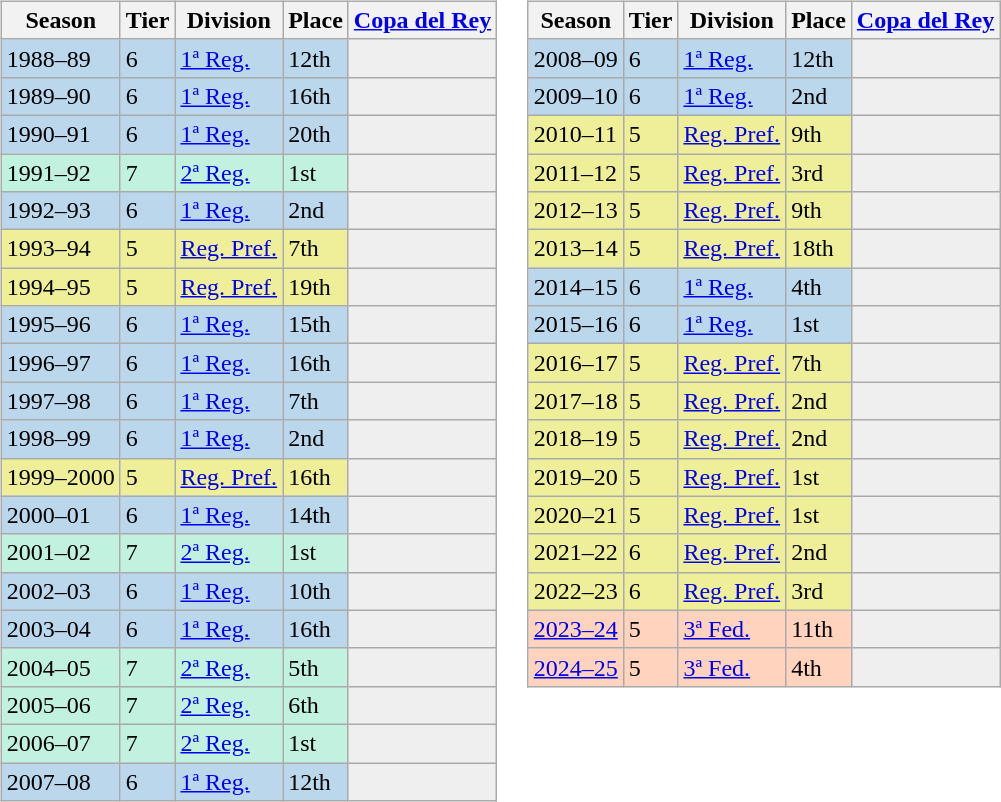<table>
<tr>
<td valign="top" width=0%><br><table class="wikitable">
<tr style="background:#f0f6fa;">
<th>Season</th>
<th>Tier</th>
<th>Division</th>
<th>Place</th>
<th><a href='#'>Copa del Rey</a></th>
</tr>
<tr>
<td style="background:#BBD7EC;">1988–89</td>
<td style="background:#BBD7EC;">6</td>
<td style="background:#BBD7EC;"><a href='#'>1ª Reg.</a></td>
<td style="background:#BBD7EC;">12th</td>
<th style="background:#efefef;"></th>
</tr>
<tr>
<td style="background:#BBD7EC;">1989–90</td>
<td style="background:#BBD7EC;">6</td>
<td style="background:#BBD7EC;"><a href='#'>1ª Reg.</a></td>
<td style="background:#BBD7EC;">16th</td>
<th style="background:#efefef;"></th>
</tr>
<tr>
<td style="background:#BBD7EC;">1990–91</td>
<td style="background:#BBD7EC;">6</td>
<td style="background:#BBD7EC;"><a href='#'>1ª Reg.</a></td>
<td style="background:#BBD7EC;">20th</td>
<th style="background:#efefef;"></th>
</tr>
<tr>
<td style="background:#C0F2DF;">1991–92</td>
<td style="background:#C0F2DF;">7</td>
<td style="background:#C0F2DF;"><a href='#'>2ª Reg.</a></td>
<td style="background:#C0F2DF;">1st</td>
<td style="background:#efefef;"></td>
</tr>
<tr>
<td style="background:#BBD7EC;">1992–93</td>
<td style="background:#BBD7EC;">6</td>
<td style="background:#BBD7EC;"><a href='#'>1ª Reg.</a></td>
<td style="background:#BBD7EC;">2nd</td>
<th style="background:#efefef;"></th>
</tr>
<tr>
<td style="background:#EFEF99;">1993–94</td>
<td style="background:#EFEF99;">5</td>
<td style="background:#EFEF99;"><a href='#'>Reg. Pref.</a></td>
<td style="background:#EFEF99;">7th</td>
<th style="background:#efefef;"></th>
</tr>
<tr>
<td style="background:#EFEF99;">1994–95</td>
<td style="background:#EFEF99;">5</td>
<td style="background:#EFEF99;"><a href='#'>Reg. Pref.</a></td>
<td style="background:#EFEF99;">19th</td>
<th style="background:#efefef;"></th>
</tr>
<tr>
<td style="background:#BBD7EC;">1995–96</td>
<td style="background:#BBD7EC;">6</td>
<td style="background:#BBD7EC;"><a href='#'>1ª Reg.</a></td>
<td style="background:#BBD7EC;">15th</td>
<th style="background:#efefef;"></th>
</tr>
<tr>
<td style="background:#BBD7EC;">1996–97</td>
<td style="background:#BBD7EC;">6</td>
<td style="background:#BBD7EC;"><a href='#'>1ª Reg.</a></td>
<td style="background:#BBD7EC;">16th</td>
<th style="background:#efefef;"></th>
</tr>
<tr>
<td style="background:#BBD7EC;">1997–98</td>
<td style="background:#BBD7EC;">6</td>
<td style="background:#BBD7EC;"><a href='#'>1ª Reg.</a></td>
<td style="background:#BBD7EC;">7th</td>
<th style="background:#efefef;"></th>
</tr>
<tr>
<td style="background:#BBD7EC;">1998–99</td>
<td style="background:#BBD7EC;">6</td>
<td style="background:#BBD7EC;"><a href='#'>1ª Reg.</a></td>
<td style="background:#BBD7EC;">2nd</td>
<th style="background:#efefef;"></th>
</tr>
<tr>
<td style="background:#EFEF99;">1999–2000</td>
<td style="background:#EFEF99;">5</td>
<td style="background:#EFEF99;"><a href='#'>Reg. Pref.</a></td>
<td style="background:#EFEF99;">16th</td>
<th style="background:#efefef;"></th>
</tr>
<tr>
<td style="background:#BBD7EC;">2000–01</td>
<td style="background:#BBD7EC;">6</td>
<td style="background:#BBD7EC;"><a href='#'>1ª Reg.</a></td>
<td style="background:#BBD7EC;">14th</td>
<th style="background:#efefef;"></th>
</tr>
<tr>
<td style="background:#C0F2DF;">2001–02</td>
<td style="background:#C0F2DF;">7</td>
<td style="background:#C0F2DF;"><a href='#'>2ª Reg.</a></td>
<td style="background:#C0F2DF;">1st</td>
<td style="background:#efefef;"></td>
</tr>
<tr>
<td style="background:#BBD7EC;">2002–03</td>
<td style="background:#BBD7EC;">6</td>
<td style="background:#BBD7EC;"><a href='#'>1ª Reg.</a></td>
<td style="background:#BBD7EC;">10th</td>
<th style="background:#efefef;"></th>
</tr>
<tr>
<td style="background:#BBD7EC;">2003–04</td>
<td style="background:#BBD7EC;">6</td>
<td style="background:#BBD7EC;"><a href='#'>1ª Reg.</a></td>
<td style="background:#BBD7EC;">16th</td>
<th style="background:#efefef;"></th>
</tr>
<tr>
<td style="background:#C0F2DF;">2004–05</td>
<td style="background:#C0F2DF;">7</td>
<td style="background:#C0F2DF;"><a href='#'>2ª Reg.</a></td>
<td style="background:#C0F2DF;">5th</td>
<td style="background:#efefef;"></td>
</tr>
<tr>
<td style="background:#C0F2DF;">2005–06</td>
<td style="background:#C0F2DF;">7</td>
<td style="background:#C0F2DF;"><a href='#'>2ª Reg.</a></td>
<td style="background:#C0F2DF;">6th</td>
<td style="background:#efefef;"></td>
</tr>
<tr>
<td style="background:#C0F2DF;">2006–07</td>
<td style="background:#C0F2DF;">7</td>
<td style="background:#C0F2DF;"><a href='#'>2ª Reg.</a></td>
<td style="background:#C0F2DF;">1st</td>
<td style="background:#efefef;"></td>
</tr>
<tr>
<td style="background:#BBD7EC;">2007–08</td>
<td style="background:#BBD7EC;">6</td>
<td style="background:#BBD7EC;"><a href='#'>1ª Reg.</a></td>
<td style="background:#BBD7EC;">12th</td>
<th style="background:#efefef;"></th>
</tr>
</table>
</td>
<td valign="top" width=51%><br><table class="wikitable">
<tr style="background:#f0f6fa;">
<th>Season</th>
<th>Tier</th>
<th>Division</th>
<th>Place</th>
<th><a href='#'>Copa del Rey</a></th>
</tr>
<tr>
<td style="background:#BBD7EC;">2008–09</td>
<td style="background:#BBD7EC;">6</td>
<td style="background:#BBD7EC;"><a href='#'>1ª Reg.</a></td>
<td style="background:#BBD7EC;">12th</td>
<th style="background:#efefef;"></th>
</tr>
<tr>
<td style="background:#BBD7EC;">2009–10</td>
<td style="background:#BBD7EC;">6</td>
<td style="background:#BBD7EC;"><a href='#'>1ª Reg.</a></td>
<td style="background:#BBD7EC;">2nd</td>
<th style="background:#efefef;"></th>
</tr>
<tr>
<td style="background:#EFEF99;">2010–11</td>
<td style="background:#EFEF99;">5</td>
<td style="background:#EFEF99;"><a href='#'>Reg. Pref.</a></td>
<td style="background:#EFEF99;">9th</td>
<th style="background:#efefef;"></th>
</tr>
<tr>
<td style="background:#EFEF99;">2011–12</td>
<td style="background:#EFEF99;">5</td>
<td style="background:#EFEF99;"><a href='#'>Reg. Pref.</a></td>
<td style="background:#EFEF99;">3rd</td>
<th style="background:#efefef;"></th>
</tr>
<tr>
<td style="background:#EFEF99;">2012–13</td>
<td style="background:#EFEF99;">5</td>
<td style="background:#EFEF99;"><a href='#'>Reg. Pref.</a></td>
<td style="background:#EFEF99;">9th</td>
<th style="background:#efefef;"></th>
</tr>
<tr>
<td style="background:#EFEF99;">2013–14</td>
<td style="background:#EFEF99;">5</td>
<td style="background:#EFEF99;"><a href='#'>Reg. Pref.</a></td>
<td style="background:#EFEF99;">18th</td>
<th style="background:#efefef;"></th>
</tr>
<tr>
<td style="background:#BBD7EC;">2014–15</td>
<td style="background:#BBD7EC;">6</td>
<td style="background:#BBD7EC;"><a href='#'>1ª Reg.</a></td>
<td style="background:#BBD7EC;">4th</td>
<th style="background:#efefef;"></th>
</tr>
<tr>
<td style="background:#BBD7EC;">2015–16</td>
<td style="background:#BBD7EC;">6</td>
<td style="background:#BBD7EC;"><a href='#'>1ª Reg.</a></td>
<td style="background:#BBD7EC;">1st</td>
<th style="background:#efefef;"></th>
</tr>
<tr>
<td style="background:#EFEF99;">2016–17</td>
<td style="background:#EFEF99;">5</td>
<td style="background:#EFEF99;"><a href='#'>Reg. Pref.</a></td>
<td style="background:#EFEF99;">7th</td>
<th style="background:#efefef;"></th>
</tr>
<tr>
<td style="background:#EFEF99;">2017–18</td>
<td style="background:#EFEF99;">5</td>
<td style="background:#EFEF99;"><a href='#'>Reg. Pref.</a></td>
<td style="background:#EFEF99;">2nd</td>
<th style="background:#efefef;"></th>
</tr>
<tr>
<td style="background:#EFEF99;">2018–19</td>
<td style="background:#EFEF99;">5</td>
<td style="background:#EFEF99;"><a href='#'>Reg. Pref.</a></td>
<td style="background:#EFEF99;">2nd</td>
<th style="background:#efefef;"></th>
</tr>
<tr>
<td style="background:#EFEF99;">2019–20</td>
<td style="background:#EFEF99;">5</td>
<td style="background:#EFEF99;"><a href='#'>Reg. Pref.</a></td>
<td style="background:#EFEF99;">1st</td>
<th style="background:#efefef;"></th>
</tr>
<tr>
<td style="background:#EFEF99;">2020–21</td>
<td style="background:#EFEF99;">5</td>
<td style="background:#EFEF99;"><a href='#'>Reg. Pref.</a></td>
<td style="background:#EFEF99;">1st</td>
<th style="background:#efefef;"></th>
</tr>
<tr>
<td style="background:#EFEF99;">2021–22</td>
<td style="background:#EFEF99;">6</td>
<td style="background:#EFEF99;"><a href='#'>Reg. Pref.</a></td>
<td style="background:#EFEF99;">2nd</td>
<th style="background:#efefef;"></th>
</tr>
<tr>
<td style="background:#EFEF99;">2022–23</td>
<td style="background:#EFEF99;">6</td>
<td style="background:#EFEF99;"><a href='#'>Reg. Pref.</a></td>
<td style="background:#EFEF99;">3rd</td>
<th style="background:#efefef;"></th>
</tr>
<tr>
<td style="background:#FFD3BD;"><a href='#'>2023–24</a></td>
<td style="background:#FFD3BD;">5</td>
<td style="background:#FFD3BD;"><a href='#'>3ª Fed.</a></td>
<td style="background:#FFD3BD;">11th</td>
<td style="background:#efefef;"></td>
</tr>
<tr>
<td style="background:#FFD3BD;"><a href='#'>2024–25</a></td>
<td style="background:#FFD3BD;">5</td>
<td style="background:#FFD3BD;"><a href='#'>3ª Fed.</a></td>
<td style="background:#FFD3BD;">4th</td>
<td style="background:#efefef;"></td>
</tr>
</table>
</td>
</tr>
</table>
